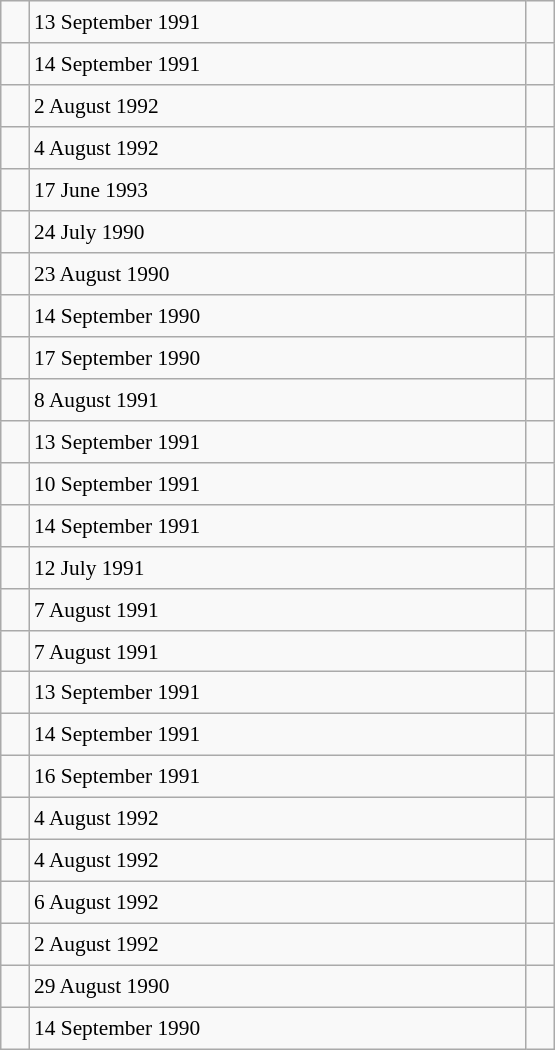<table class="wikitable" style="font-size: 89%; float: left; width: 26em; margin-right: 1em; height: 700px">
<tr>
<td></td>
<td>13 September 1991</td>
<td></td>
</tr>
<tr>
<td></td>
<td>14 September 1991</td>
<td></td>
</tr>
<tr>
<td></td>
<td>2 August 1992</td>
<td></td>
</tr>
<tr>
<td></td>
<td>4 August 1992</td>
<td></td>
</tr>
<tr>
<td></td>
<td>17 June 1993</td>
<td></td>
</tr>
<tr>
<td></td>
<td>24 July 1990</td>
<td></td>
</tr>
<tr>
<td></td>
<td>23 August 1990</td>
<td></td>
</tr>
<tr>
<td></td>
<td>14 September 1990</td>
<td></td>
</tr>
<tr>
<td></td>
<td>17 September 1990</td>
<td></td>
</tr>
<tr>
<td></td>
<td>8 August 1991</td>
<td></td>
</tr>
<tr>
<td></td>
<td>13 September 1991</td>
<td></td>
</tr>
<tr>
<td></td>
<td>10 September 1991</td>
<td></td>
</tr>
<tr>
<td></td>
<td>14 September 1991</td>
<td></td>
</tr>
<tr>
<td></td>
<td>12 July 1991</td>
<td></td>
</tr>
<tr>
<td></td>
<td>7 August 1991</td>
<td></td>
</tr>
<tr>
<td></td>
<td>7 August 1991</td>
<td></td>
</tr>
<tr>
<td></td>
<td>13 September 1991</td>
<td></td>
</tr>
<tr>
<td></td>
<td>14 September 1991</td>
<td></td>
</tr>
<tr>
<td></td>
<td>16 September 1991</td>
<td></td>
</tr>
<tr>
<td></td>
<td>4 August 1992</td>
<td></td>
</tr>
<tr>
<td></td>
<td>4 August 1992</td>
<td></td>
</tr>
<tr>
<td></td>
<td>6 August 1992</td>
<td></td>
</tr>
<tr>
<td></td>
<td>2 August 1992</td>
<td></td>
</tr>
<tr>
<td></td>
<td>29 August 1990</td>
<td></td>
</tr>
<tr>
<td></td>
<td>14 September 1990</td>
<td></td>
</tr>
</table>
